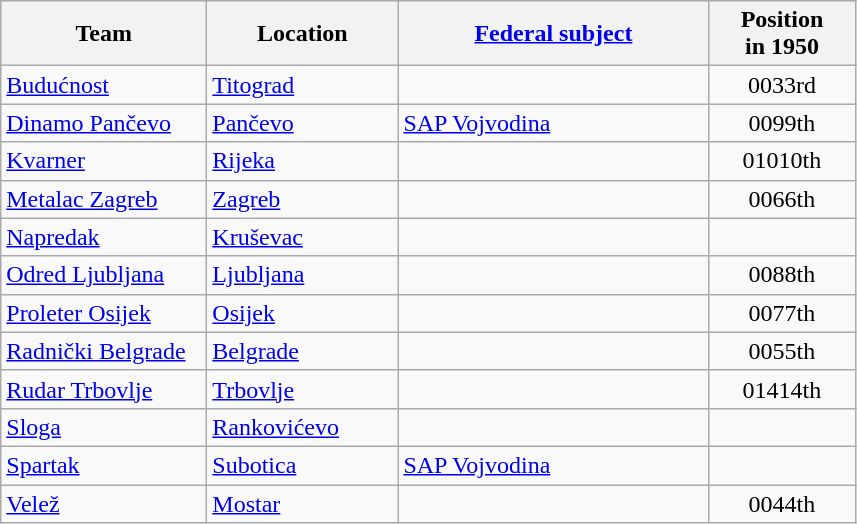<table class="wikitable sortable" style="text-align: left;">
<tr>
<th width="130">Team</th>
<th width="120">Location</th>
<th width="200"><a href='#'>Federal subject</a></th>
<th width="90">Position<br>in 1950</th>
</tr>
<tr>
<td><a href='#'>Budućnost</a></td>
<td><a href='#'>Titograd</a></td>
<td></td>
<td style="text-align:center;"><span>003</span>3rd</td>
</tr>
<tr>
<td><a href='#'>Dinamo Pančevo</a></td>
<td><a href='#'>Pančevo</a></td>
<td> <a href='#'>SAP Vojvodina</a></td>
<td style="text-align:center;"><span>009</span>9th</td>
</tr>
<tr>
<td><a href='#'>Kvarner</a></td>
<td><a href='#'>Rijeka</a></td>
<td></td>
<td style="text-align:center;"><span>010</span>10th</td>
</tr>
<tr>
<td><a href='#'>Metalac Zagreb</a></td>
<td><a href='#'>Zagreb</a></td>
<td></td>
<td style="text-align:center;"><span>006</span>6th</td>
</tr>
<tr>
<td><a href='#'>Napredak</a></td>
<td><a href='#'>Kruševac</a></td>
<td></td>
<td></td>
</tr>
<tr>
<td><a href='#'>Odred Ljubljana</a></td>
<td><a href='#'>Ljubljana</a></td>
<td></td>
<td style="text-align:center;"><span>008</span>8th</td>
</tr>
<tr>
<td><a href='#'>Proleter Osijek</a></td>
<td><a href='#'>Osijek</a></td>
<td></td>
<td style="text-align:center;"><span>007</span>7th</td>
</tr>
<tr>
<td><a href='#'>Radnički Belgrade</a></td>
<td><a href='#'>Belgrade</a></td>
<td></td>
<td style="text-align:center;"><span>005</span>5th</td>
</tr>
<tr>
<td><a href='#'>Rudar Trbovlje</a></td>
<td><a href='#'>Trbovlje</a></td>
<td></td>
<td style="text-align:center;"><span>014</span>14th</td>
</tr>
<tr>
<td><a href='#'>Sloga</a></td>
<td><a href='#'>Rankovićevo</a></td>
<td></td>
<td></td>
</tr>
<tr>
<td><a href='#'>Spartak</a></td>
<td><a href='#'>Subotica</a></td>
<td> <a href='#'>SAP Vojvodina</a></td>
<td></td>
</tr>
<tr>
<td><a href='#'>Velež</a></td>
<td><a href='#'>Mostar</a></td>
<td></td>
<td style="text-align:center;"><span>004</span>4th</td>
</tr>
</table>
